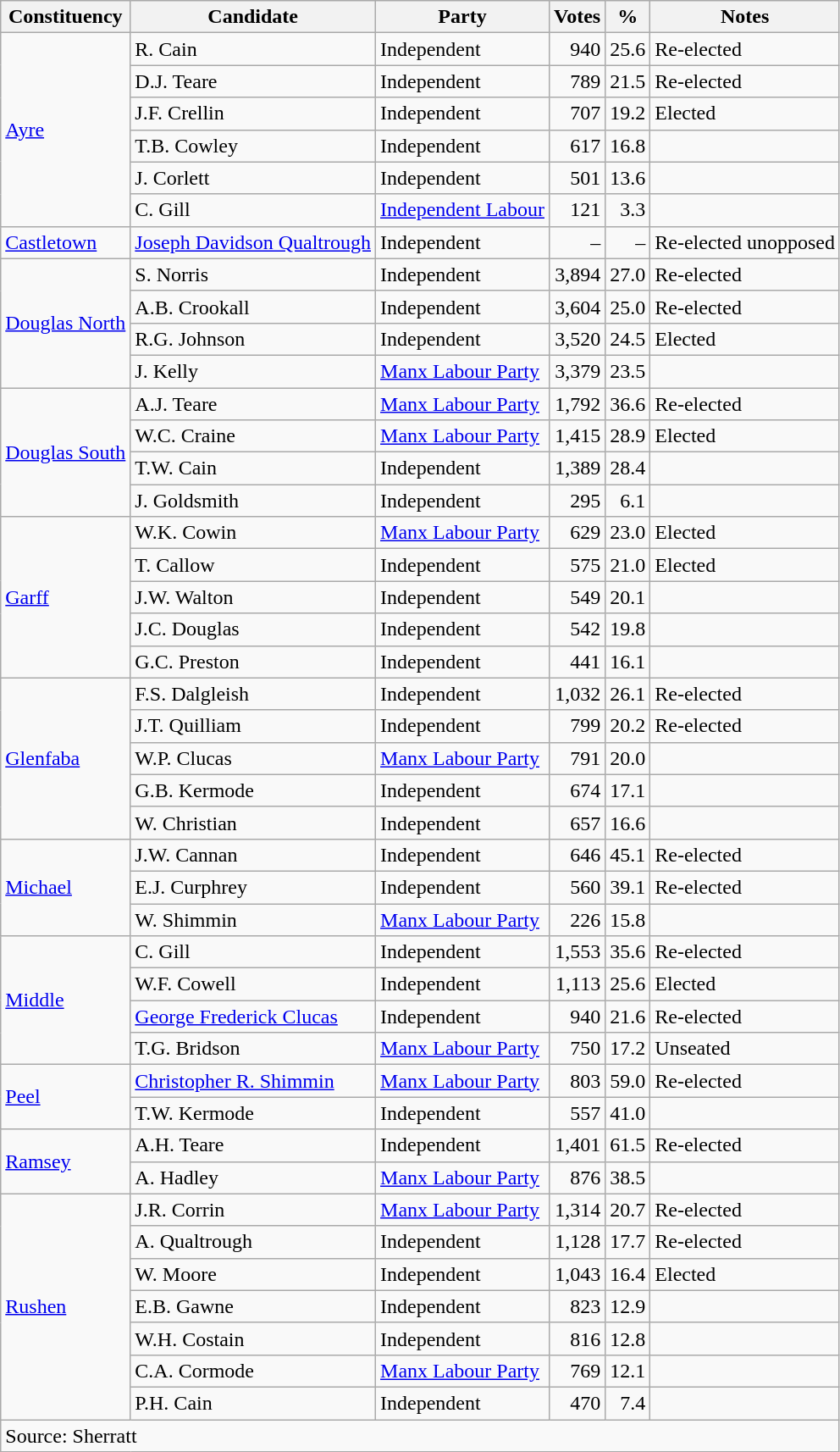<table class=wikitable>
<tr>
<th>Constituency</th>
<th>Candidate</th>
<th>Party</th>
<th>Votes</th>
<th>%</th>
<th>Notes</th>
</tr>
<tr>
<td rowspan=6><a href='#'>Ayre</a></td>
<td>R. Cain</td>
<td>Independent</td>
<td align=right>940</td>
<td align=right>25.6</td>
<td>Re-elected</td>
</tr>
<tr>
<td>D.J. Teare</td>
<td>Independent</td>
<td align=right>789</td>
<td align=right>21.5</td>
<td>Re-elected</td>
</tr>
<tr>
<td>J.F. Crellin</td>
<td>Independent</td>
<td align=right>707</td>
<td align=right>19.2</td>
<td>Elected</td>
</tr>
<tr>
<td>T.B. Cowley</td>
<td>Independent</td>
<td align=right>617</td>
<td align=right>16.8</td>
<td></td>
</tr>
<tr>
<td>J. Corlett</td>
<td>Independent</td>
<td align=right>501</td>
<td align=right>13.6</td>
<td></td>
</tr>
<tr>
<td>C. Gill</td>
<td><a href='#'>Independent Labour</a></td>
<td align=right>121</td>
<td align=right>3.3</td>
<td></td>
</tr>
<tr>
<td><a href='#'>Castletown</a></td>
<td><a href='#'>Joseph Davidson Qualtrough</a></td>
<td>Independent</td>
<td align=right>–</td>
<td align=right>–</td>
<td>Re-elected unopposed</td>
</tr>
<tr>
<td rowspan=4><a href='#'>Douglas North</a></td>
<td>S. Norris</td>
<td>Independent</td>
<td align=right>3,894</td>
<td align=right>27.0</td>
<td>Re-elected</td>
</tr>
<tr>
<td>A.B. Crookall</td>
<td>Independent</td>
<td align=right>3,604</td>
<td align=right>25.0</td>
<td>Re-elected</td>
</tr>
<tr>
<td>R.G. Johnson</td>
<td>Independent</td>
<td align=right>3,520</td>
<td align=right>24.5</td>
<td>Elected</td>
</tr>
<tr>
<td>J. Kelly</td>
<td><a href='#'>Manx Labour Party</a></td>
<td align=right>3,379</td>
<td align=right>23.5</td>
<td></td>
</tr>
<tr>
<td rowspan=4><a href='#'>Douglas South</a></td>
<td>A.J. Teare</td>
<td><a href='#'>Manx Labour Party</a></td>
<td align=right>1,792</td>
<td align=right>36.6</td>
<td>Re-elected</td>
</tr>
<tr>
<td>W.C. Craine</td>
<td><a href='#'>Manx Labour Party</a></td>
<td align=right>1,415</td>
<td align=right>28.9</td>
<td>Elected</td>
</tr>
<tr>
<td>T.W. Cain</td>
<td>Independent</td>
<td align=right>1,389</td>
<td align=right>28.4</td>
<td></td>
</tr>
<tr>
<td>J. Goldsmith</td>
<td>Independent</td>
<td align=right>295</td>
<td align=right>6.1</td>
<td></td>
</tr>
<tr>
<td rowspan=5><a href='#'>Garff</a></td>
<td>W.K. Cowin</td>
<td><a href='#'>Manx Labour Party</a></td>
<td align=right>629</td>
<td align=right>23.0</td>
<td>Elected</td>
</tr>
<tr>
<td>T. Callow</td>
<td>Independent</td>
<td align=right>575</td>
<td align=right>21.0</td>
<td>Elected</td>
</tr>
<tr>
<td>J.W. Walton</td>
<td>Independent</td>
<td align=right>549</td>
<td align=right>20.1</td>
<td></td>
</tr>
<tr>
<td>J.C. Douglas</td>
<td>Independent</td>
<td align=right>542</td>
<td align=right>19.8</td>
<td></td>
</tr>
<tr>
<td>G.C. Preston</td>
<td>Independent</td>
<td align=right>441</td>
<td align=right>16.1</td>
<td></td>
</tr>
<tr>
<td rowspan=5><a href='#'>Glenfaba</a></td>
<td>F.S. Dalgleish</td>
<td>Independent</td>
<td align=right>1,032</td>
<td align=right>26.1</td>
<td>Re-elected</td>
</tr>
<tr>
<td>J.T. Quilliam</td>
<td>Independent</td>
<td align=right>799</td>
<td align=right>20.2</td>
<td>Re-elected</td>
</tr>
<tr>
<td>W.P. Clucas</td>
<td><a href='#'>Manx Labour Party</a></td>
<td align=right>791</td>
<td align=right>20.0</td>
<td></td>
</tr>
<tr>
<td>G.B. Kermode</td>
<td>Independent</td>
<td align=right>674</td>
<td align=right>17.1</td>
<td></td>
</tr>
<tr>
<td>W. Christian</td>
<td>Independent</td>
<td align=right>657</td>
<td align=right>16.6</td>
<td></td>
</tr>
<tr>
<td rowspan=3><a href='#'>Michael</a></td>
<td>J.W. Cannan</td>
<td>Independent</td>
<td align=right>646</td>
<td align=right>45.1</td>
<td>Re-elected</td>
</tr>
<tr>
<td>E.J. Curphrey</td>
<td>Independent</td>
<td align=right>560</td>
<td align=right>39.1</td>
<td>Re-elected</td>
</tr>
<tr>
<td>W. Shimmin</td>
<td><a href='#'>Manx Labour Party</a></td>
<td align=right>226</td>
<td align=right>15.8</td>
<td></td>
</tr>
<tr>
<td rowspan=4><a href='#'>Middle</a></td>
<td>C. Gill</td>
<td>Independent</td>
<td align=right>1,553</td>
<td align=right>35.6</td>
<td>Re-elected</td>
</tr>
<tr>
<td>W.F. Cowell</td>
<td>Independent</td>
<td align=right>1,113</td>
<td align=right>25.6</td>
<td>Elected</td>
</tr>
<tr>
<td><a href='#'>George Frederick Clucas</a></td>
<td>Independent</td>
<td align=right>940</td>
<td align=right>21.6</td>
<td>Re-elected</td>
</tr>
<tr>
<td>T.G. Bridson</td>
<td><a href='#'>Manx Labour Party</a></td>
<td align=right>750</td>
<td align=right>17.2</td>
<td>Unseated</td>
</tr>
<tr>
<td rowspan=2><a href='#'>Peel</a></td>
<td><a href='#'>Christopher R. Shimmin</a></td>
<td><a href='#'>Manx Labour Party</a></td>
<td align=right>803</td>
<td align=right>59.0</td>
<td>Re-elected</td>
</tr>
<tr>
<td>T.W. Kermode</td>
<td>Independent</td>
<td align=right>557</td>
<td align=right>41.0</td>
<td></td>
</tr>
<tr>
<td rowspan=2><a href='#'>Ramsey</a></td>
<td>A.H. Teare</td>
<td>Independent</td>
<td align=right>1,401</td>
<td align=right>61.5</td>
<td>Re-elected</td>
</tr>
<tr>
<td>A. Hadley</td>
<td><a href='#'>Manx Labour Party</a></td>
<td align=right>876</td>
<td align=right>38.5</td>
<td></td>
</tr>
<tr>
<td rowspan=7><a href='#'>Rushen</a></td>
<td>J.R. Corrin</td>
<td><a href='#'>Manx Labour Party</a></td>
<td align=right>1,314</td>
<td align=right>20.7</td>
<td>Re-elected</td>
</tr>
<tr>
<td>A. Qualtrough</td>
<td>Independent</td>
<td align=right>1,128</td>
<td align=right>17.7</td>
<td>Re-elected</td>
</tr>
<tr>
<td>W. Moore</td>
<td>Independent</td>
<td align=right>1,043</td>
<td align=right>16.4</td>
<td>Elected</td>
</tr>
<tr>
<td>E.B. Gawne</td>
<td>Independent</td>
<td align=right>823</td>
<td align=right>12.9</td>
<td></td>
</tr>
<tr>
<td>W.H. Costain</td>
<td>Independent</td>
<td align=right>816</td>
<td align=right>12.8</td>
<td></td>
</tr>
<tr>
<td>C.A. Cormode</td>
<td><a href='#'>Manx Labour Party</a></td>
<td align=right>769</td>
<td align=right>12.1</td>
<td></td>
</tr>
<tr>
<td>P.H. Cain</td>
<td>Independent</td>
<td align=right>470</td>
<td align=right>7.4</td>
<td></td>
</tr>
<tr>
<td colspan=6>Source: Sherratt</td>
</tr>
</table>
